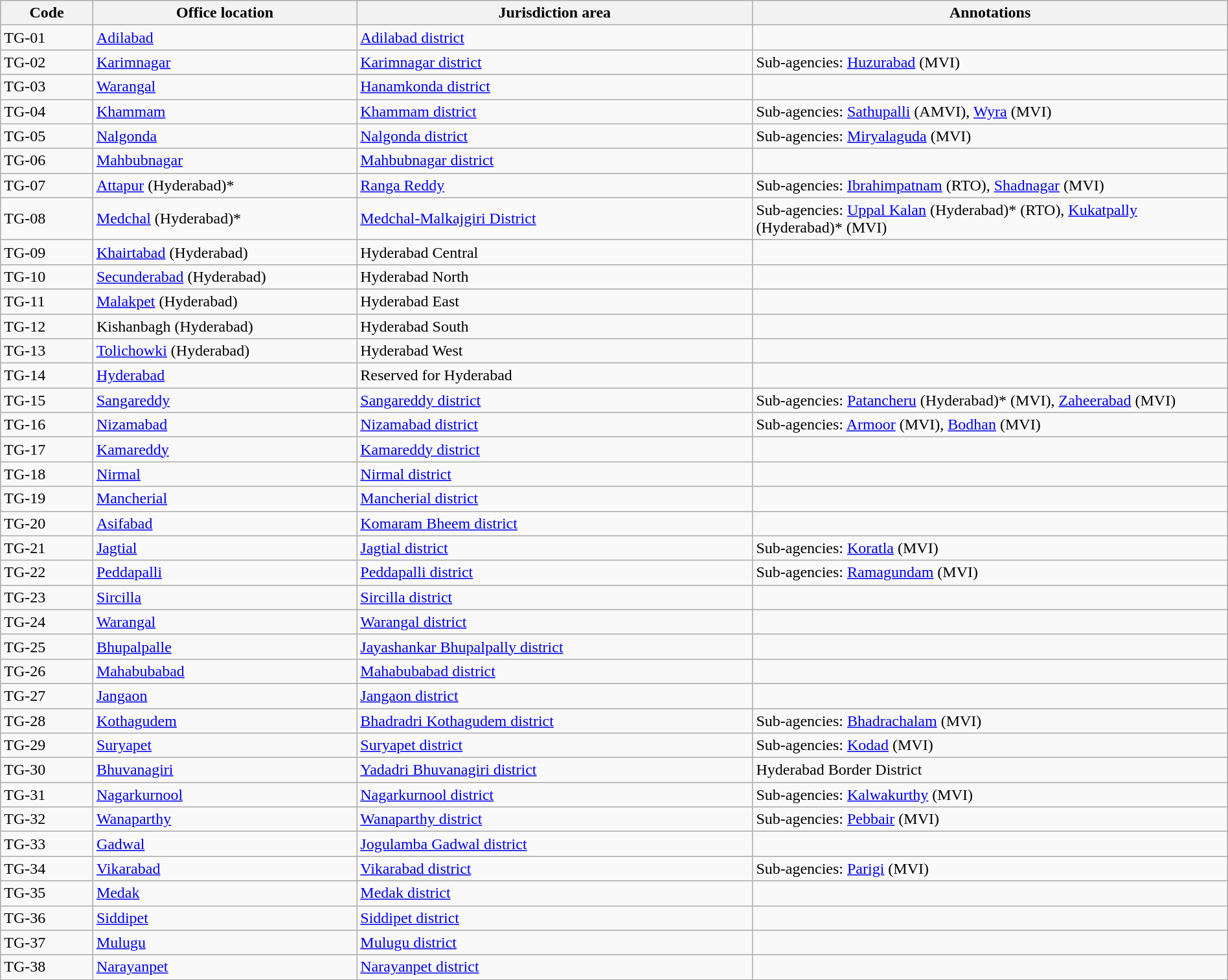<table class="wikitable sortable" style="width:100%;" border="1" cellspacing="0" cellpadding="3">
<tr>
<th scope="col" style="width:7%">Code</th>
<th scope="col" style="width:20%">Office location</th>
<th scope="col" style="width:30%">Jurisdiction area</th>
<th scope="col" style="width:36%" class="unsortable">Annotations</th>
</tr>
<tr>
<td>TG-01</td>
<td><a href='#'>Adilabad</a></td>
<td><a href='#'>Adilabad district</a></td>
<td></td>
</tr>
<tr>
<td>TG-02</td>
<td><a href='#'>Karimnagar</a></td>
<td><a href='#'>Karimnagar district</a></td>
<td>Sub-agencies: <a href='#'>Huzurabad</a> (MVI)</td>
</tr>
<tr>
<td>TG-03</td>
<td><a href='#'>Warangal</a></td>
<td><a href='#'>Hanamkonda district</a></td>
<td></td>
</tr>
<tr>
<td>TG-04</td>
<td><a href='#'>Khammam</a></td>
<td><a href='#'>Khammam district</a></td>
<td>Sub-agencies: <a href='#'>Sathupalli</a> (AMVI), <a href='#'>Wyra</a> (MVI)</td>
</tr>
<tr>
<td>TG-05</td>
<td><a href='#'>Nalgonda</a></td>
<td><a href='#'>Nalgonda district</a></td>
<td>Sub-agencies: <a href='#'>Miryalaguda</a> (MVI)</td>
</tr>
<tr>
<td>TG-06</td>
<td><a href='#'>Mahbubnagar</a></td>
<td><a href='#'>Mahbubnagar district</a></td>
<td></td>
</tr>
<tr>
<td>TG-07</td>
<td><a href='#'>Attapur</a> (Hyderabad)*</td>
<td><a href='#'>Ranga Reddy</a></td>
<td>Sub-agencies: <a href='#'>Ibrahimpatnam</a> (RTO), <a href='#'>Shadnagar</a> (MVI)</td>
</tr>
<tr>
<td>TG-08</td>
<td><a href='#'>Medchal</a> (Hyderabad)*</td>
<td><a href='#'>Medchal-Malkajgiri District</a></td>
<td>Sub-agencies: <a href='#'>Uppal Kalan</a> (Hyderabad)* (RTO), <a href='#'>Kukatpally</a> (Hyderabad)* (MVI)</td>
</tr>
<tr>
<td>TG-09</td>
<td><a href='#'>Khairtabad</a> (Hyderabad)</td>
<td>Hyderabad Central</td>
<td></td>
</tr>
<tr>
<td>TG-10</td>
<td><a href='#'>Secunderabad</a> (Hyderabad)</td>
<td>Hyderabad North</td>
<td></td>
</tr>
<tr>
<td>TG-11</td>
<td><a href='#'>Malakpet</a> (Hyderabad)</td>
<td>Hyderabad East</td>
<td></td>
</tr>
<tr>
<td>TG-12</td>
<td>Kishanbagh (Hyderabad)</td>
<td>Hyderabad South</td>
<td></td>
</tr>
<tr>
<td>TG-13</td>
<td><a href='#'>Tolichowki</a> (Hyderabad)</td>
<td>Hyderabad West</td>
</tr>
<tr>
<td>TG-14</td>
<td><a href='#'>Hyderabad</a></td>
<td>Reserved for Hyderabad</td>
<td></td>
</tr>
<tr>
<td>TG-15</td>
<td><a href='#'>Sangareddy</a></td>
<td><a href='#'>Sangareddy district</a></td>
<td>Sub-agencies: <a href='#'>Patancheru</a> (Hyderabad)* (MVI), <a href='#'>Zaheerabad</a> (MVI)</td>
</tr>
<tr>
<td>TG-16</td>
<td><a href='#'>Nizamabad</a></td>
<td><a href='#'>Nizamabad district</a></td>
<td>Sub-agencies: <a href='#'>Armoor</a> (MVI), <a href='#'>Bodhan</a> (MVI)</td>
</tr>
<tr>
<td>TG-17</td>
<td><a href='#'>Kamareddy</a></td>
<td><a href='#'>Kamareddy district</a></td>
<td></td>
</tr>
<tr>
<td>TG-18</td>
<td><a href='#'>Nirmal</a></td>
<td><a href='#'>Nirmal district</a></td>
<td></td>
</tr>
<tr>
<td>TG-19</td>
<td><a href='#'>Mancherial</a></td>
<td><a href='#'>Mancherial district</a></td>
<td></td>
</tr>
<tr>
<td>TG-20</td>
<td><a href='#'>Asifabad</a></td>
<td><a href='#'>Komaram Bheem district</a></td>
<td></td>
</tr>
<tr>
<td>TG-21</td>
<td><a href='#'>Jagtial</a></td>
<td><a href='#'>Jagtial district</a></td>
<td>Sub-agencies: <a href='#'>Koratla</a> (MVI)</td>
</tr>
<tr>
<td>TG-22</td>
<td><a href='#'>Peddapalli</a></td>
<td><a href='#'>Peddapalli district</a></td>
<td>Sub-agencies: <a href='#'>Ramagundam</a> (MVI)</td>
</tr>
<tr>
<td>TG-23</td>
<td><a href='#'>Sircilla</a></td>
<td><a href='#'>Sircilla district</a></td>
<td></td>
</tr>
<tr>
<td>TG-24</td>
<td><a href='#'>Warangal</a></td>
<td><a href='#'>Warangal district</a></td>
<td></td>
</tr>
<tr>
<td>TG-25</td>
<td><a href='#'>Bhupalpalle</a></td>
<td><a href='#'>Jayashankar Bhupalpally district</a></td>
<td></td>
</tr>
<tr>
<td>TG-26</td>
<td><a href='#'>Mahabubabad</a></td>
<td><a href='#'>Mahabubabad district</a></td>
<td></td>
</tr>
<tr>
<td>TG-27</td>
<td><a href='#'>Jangaon</a></td>
<td><a href='#'>Jangaon district</a></td>
</tr>
<tr>
<td>TG-28</td>
<td><a href='#'>Kothagudem</a></td>
<td><a href='#'>Bhadradri Kothagudem district</a></td>
<td>Sub-agencies: <a href='#'>Bhadrachalam</a> (MVI)</td>
</tr>
<tr>
<td>TG-29</td>
<td><a href='#'>Suryapet</a></td>
<td><a href='#'>Suryapet district</a></td>
<td>Sub-agencies: <a href='#'>Kodad</a> (MVI)</td>
</tr>
<tr>
<td>TG-30</td>
<td><a href='#'>Bhuvanagiri</a></td>
<td><a href='#'>Yadadri Bhuvanagiri district</a></td>
<td>Hyderabad Border District</td>
</tr>
<tr>
<td>TG-31</td>
<td><a href='#'>Nagarkurnool</a></td>
<td><a href='#'>Nagarkurnool district</a></td>
<td>Sub-agencies: <a href='#'>Kalwakurthy</a> (MVI)</td>
</tr>
<tr>
<td>TG-32</td>
<td><a href='#'>Wanaparthy</a></td>
<td><a href='#'>Wanaparthy district</a></td>
<td>Sub-agencies: <a href='#'>Pebbair</a> (MVI)</td>
</tr>
<tr>
<td>TG-33</td>
<td><a href='#'>Gadwal</a></td>
<td><a href='#'>Jogulamba Gadwal district</a></td>
<td></td>
</tr>
<tr>
<td>TG-34</td>
<td><a href='#'>Vikarabad</a></td>
<td><a href='#'>Vikarabad district</a></td>
<td>Sub-agencies: <a href='#'>Parigi</a> (MVI)</td>
</tr>
<tr>
<td>TG-35</td>
<td><a href='#'>Medak</a></td>
<td><a href='#'>Medak district</a></td>
<td></td>
</tr>
<tr>
<td>TG-36</td>
<td><a href='#'>Siddipet</a></td>
<td><a href='#'>Siddipet district</a></td>
<td></td>
</tr>
<tr>
<td>TG-37</td>
<td><a href='#'>Mulugu</a></td>
<td><a href='#'>Mulugu district</a></td>
<td></td>
</tr>
<tr>
<td>TG-38</td>
<td><a href='#'>Narayanpet</a></td>
<td><a href='#'>Narayanpet district</a></td>
<td></td>
</tr>
</table>
